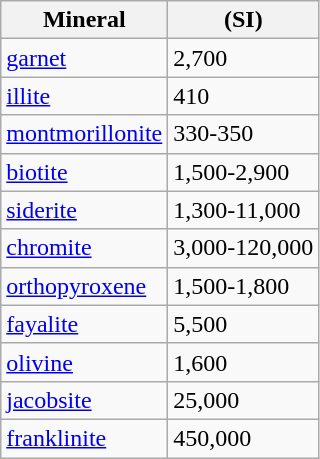<table class="wikitable collapsible collapsed">
<tr>
<th>Mineral</th>
<th> (SI)</th>
</tr>
<tr>
<td><a href='#'>garnet</a></td>
<td>2,700</td>
</tr>
<tr>
<td><a href='#'>illite</a></td>
<td>410</td>
</tr>
<tr>
<td><a href='#'>montmorillonite</a></td>
<td>330-350</td>
</tr>
<tr>
<td><a href='#'>biotite</a></td>
<td>1,500-2,900</td>
</tr>
<tr>
<td><a href='#'>siderite</a></td>
<td>1,300-11,000</td>
</tr>
<tr>
<td><a href='#'>chromite</a></td>
<td>3,000-120,000</td>
</tr>
<tr>
<td><a href='#'>orthopyroxene</a></td>
<td>1,500-1,800</td>
</tr>
<tr>
<td><a href='#'>fayalite</a></td>
<td>5,500</td>
</tr>
<tr>
<td><a href='#'>olivine</a></td>
<td>1,600</td>
</tr>
<tr>
<td><a href='#'>jacobsite</a></td>
<td>25,000</td>
</tr>
<tr>
<td><a href='#'>franklinite</a></td>
<td>450,000</td>
</tr>
</table>
